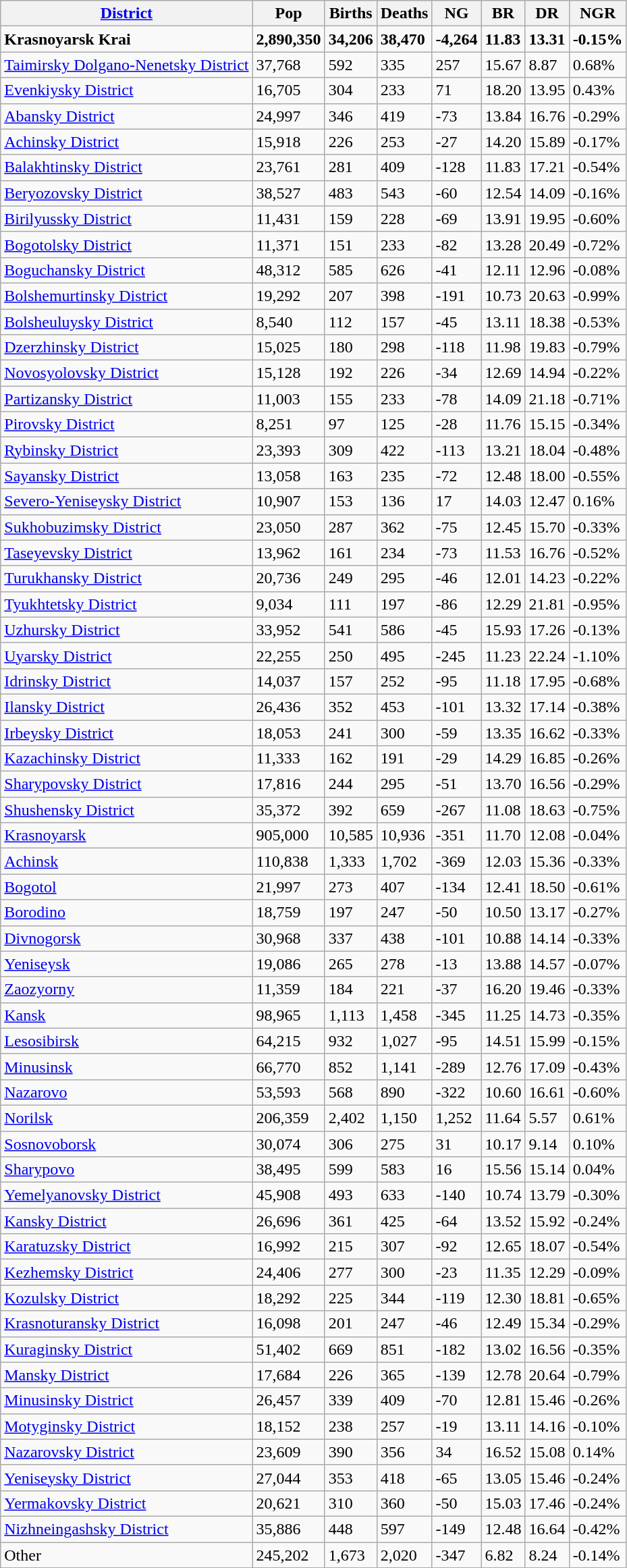<table class="wikitable sortable mw-collapsible mw-collapsed">
<tr>
<th><strong><a href='#'>District</a></strong></th>
<th><strong>Pop</strong></th>
<th><strong>Births</strong></th>
<th><strong>Deaths</strong></th>
<th><strong>NG</strong></th>
<th><strong>BR</strong></th>
<th><strong>DR</strong></th>
<th><strong>NGR</strong></th>
</tr>
<tr>
<td><strong>Krasnoyarsk Krai</strong></td>
<td><strong>2,890,350</strong></td>
<td><strong>34,206</strong></td>
<td><strong>38,470</strong></td>
<td><strong> -4,264</strong></td>
<td><strong>11.83</strong></td>
<td><strong>13.31</strong></td>
<td><strong> -0.15%</strong></td>
</tr>
<tr>
<td><a href='#'>Taimirsky Dolgano-Nenetsky District</a></td>
<td>37,768</td>
<td>592</td>
<td>335</td>
<td>257</td>
<td>15.67</td>
<td>8.87</td>
<td>0.68%</td>
</tr>
<tr>
<td><a href='#'>Evenkiysky District</a></td>
<td>16,705</td>
<td>304</td>
<td>233</td>
<td>71</td>
<td>18.20</td>
<td>13.95</td>
<td>0.43%</td>
</tr>
<tr>
<td><a href='#'>Abansky District</a></td>
<td>24,997</td>
<td>346</td>
<td>419</td>
<td>-73</td>
<td>13.84</td>
<td>16.76</td>
<td>-0.29%</td>
</tr>
<tr>
<td><a href='#'>Achinsky District</a></td>
<td>15,918</td>
<td>226</td>
<td>253</td>
<td>-27</td>
<td>14.20</td>
<td>15.89</td>
<td>-0.17%</td>
</tr>
<tr>
<td><a href='#'>Balakhtinsky District</a></td>
<td>23,761</td>
<td>281</td>
<td>409</td>
<td>-128</td>
<td>11.83</td>
<td>17.21</td>
<td>-0.54%</td>
</tr>
<tr>
<td><a href='#'>Beryozovsky District</a></td>
<td>38,527</td>
<td>483</td>
<td>543</td>
<td>-60</td>
<td>12.54</td>
<td>14.09</td>
<td>-0.16%</td>
</tr>
<tr>
<td><a href='#'>Birilyussky District</a></td>
<td>11,431</td>
<td>159</td>
<td>228</td>
<td>-69</td>
<td>13.91</td>
<td>19.95</td>
<td>-0.60%</td>
</tr>
<tr>
<td><a href='#'>Bogotolsky District</a></td>
<td>11,371</td>
<td>151</td>
<td>233</td>
<td>-82</td>
<td>13.28</td>
<td>20.49</td>
<td>-0.72%</td>
</tr>
<tr>
<td><a href='#'>Boguchansky District</a></td>
<td>48,312</td>
<td>585</td>
<td>626</td>
<td>-41</td>
<td>12.11</td>
<td>12.96</td>
<td>-0.08%</td>
</tr>
<tr>
<td><a href='#'>Bolshemurtinsky District</a></td>
<td>19,292</td>
<td>207</td>
<td>398</td>
<td>-191</td>
<td>10.73</td>
<td>20.63</td>
<td>-0.99%</td>
</tr>
<tr>
<td><a href='#'>Bolsheuluysky District</a></td>
<td>8,540</td>
<td>112</td>
<td>157</td>
<td>-45</td>
<td>13.11</td>
<td>18.38</td>
<td>-0.53%</td>
</tr>
<tr>
<td><a href='#'>Dzerzhinsky District</a></td>
<td>15,025</td>
<td>180</td>
<td>298</td>
<td>-118</td>
<td>11.98</td>
<td>19.83</td>
<td>-0.79%</td>
</tr>
<tr>
<td><a href='#'>Novosyolovsky District</a></td>
<td>15,128</td>
<td>192</td>
<td>226</td>
<td>-34</td>
<td>12.69</td>
<td>14.94</td>
<td>-0.22%</td>
</tr>
<tr>
<td><a href='#'>Partizansky District</a></td>
<td>11,003</td>
<td>155</td>
<td>233</td>
<td>-78</td>
<td>14.09</td>
<td>21.18</td>
<td>-0.71%</td>
</tr>
<tr>
<td><a href='#'>Pirovsky District</a></td>
<td>8,251</td>
<td>97</td>
<td>125</td>
<td>-28</td>
<td>11.76</td>
<td>15.15</td>
<td>-0.34%</td>
</tr>
<tr>
<td><a href='#'>Rybinsky District</a></td>
<td>23,393</td>
<td>309</td>
<td>422</td>
<td>-113</td>
<td>13.21</td>
<td>18.04</td>
<td>-0.48%</td>
</tr>
<tr>
<td><a href='#'>Sayansky District</a></td>
<td>13,058</td>
<td>163</td>
<td>235</td>
<td>-72</td>
<td>12.48</td>
<td>18.00</td>
<td>-0.55%</td>
</tr>
<tr>
<td><a href='#'>Severo-Yeniseysky District</a></td>
<td>10,907</td>
<td>153</td>
<td>136</td>
<td>17</td>
<td>14.03</td>
<td>12.47</td>
<td>0.16%</td>
</tr>
<tr>
<td><a href='#'>Sukhobuzimsky District</a></td>
<td>23,050</td>
<td>287</td>
<td>362</td>
<td>-75</td>
<td>12.45</td>
<td>15.70</td>
<td>-0.33%</td>
</tr>
<tr>
<td><a href='#'>Taseyevsky District</a></td>
<td>13,962</td>
<td>161</td>
<td>234</td>
<td>-73</td>
<td>11.53</td>
<td>16.76</td>
<td>-0.52%</td>
</tr>
<tr>
<td><a href='#'>Turukhansky District</a></td>
<td>20,736</td>
<td>249</td>
<td>295</td>
<td>-46</td>
<td>12.01</td>
<td>14.23</td>
<td>-0.22%</td>
</tr>
<tr>
<td><a href='#'>Tyukhtetsky District</a></td>
<td>9,034</td>
<td>111</td>
<td>197</td>
<td>-86</td>
<td>12.29</td>
<td>21.81</td>
<td>-0.95%</td>
</tr>
<tr>
<td><a href='#'>Uzhursky District</a></td>
<td>33,952</td>
<td>541</td>
<td>586</td>
<td>-45</td>
<td>15.93</td>
<td>17.26</td>
<td>-0.13%</td>
</tr>
<tr>
<td><a href='#'>Uyarsky District</a></td>
<td>22,255</td>
<td>250</td>
<td>495</td>
<td>-245</td>
<td>11.23</td>
<td>22.24</td>
<td>-1.10%</td>
</tr>
<tr>
<td><a href='#'>Idrinsky District</a></td>
<td>14,037</td>
<td>157</td>
<td>252</td>
<td>-95</td>
<td>11.18</td>
<td>17.95</td>
<td>-0.68%</td>
</tr>
<tr>
<td><a href='#'>Ilansky District</a></td>
<td>26,436</td>
<td>352</td>
<td>453</td>
<td>-101</td>
<td>13.32</td>
<td>17.14</td>
<td>-0.38%</td>
</tr>
<tr>
<td><a href='#'>Irbeysky District</a></td>
<td>18,053</td>
<td>241</td>
<td>300</td>
<td>-59</td>
<td>13.35</td>
<td>16.62</td>
<td>-0.33%</td>
</tr>
<tr>
<td><a href='#'>Kazachinsky District</a></td>
<td>11,333</td>
<td>162</td>
<td>191</td>
<td>-29</td>
<td>14.29</td>
<td>16.85</td>
<td>-0.26%</td>
</tr>
<tr>
<td><a href='#'>Sharypovsky District</a></td>
<td>17,816</td>
<td>244</td>
<td>295</td>
<td>-51</td>
<td>13.70</td>
<td>16.56</td>
<td>-0.29%</td>
</tr>
<tr>
<td><a href='#'>Shushensky District</a></td>
<td>35,372</td>
<td>392</td>
<td>659</td>
<td>-267</td>
<td>11.08</td>
<td>18.63</td>
<td>-0.75%</td>
</tr>
<tr>
<td><a href='#'>Krasnoyarsk</a></td>
<td>905,000</td>
<td>10,585</td>
<td>10,936</td>
<td>-351</td>
<td>11.70</td>
<td>12.08</td>
<td>-0.04%</td>
</tr>
<tr>
<td><a href='#'>Achinsk</a></td>
<td>110,838</td>
<td>1,333</td>
<td>1,702</td>
<td>-369</td>
<td>12.03</td>
<td>15.36</td>
<td>-0.33%</td>
</tr>
<tr>
<td><a href='#'>Bogotol</a></td>
<td>21,997</td>
<td>273</td>
<td>407</td>
<td>-134</td>
<td>12.41</td>
<td>18.50</td>
<td>-0.61%</td>
</tr>
<tr>
<td><a href='#'>Borodino</a></td>
<td>18,759</td>
<td>197</td>
<td>247</td>
<td>-50</td>
<td>10.50</td>
<td>13.17</td>
<td>-0.27%</td>
</tr>
<tr>
<td><a href='#'>Divnogorsk</a></td>
<td>30,968</td>
<td>337</td>
<td>438</td>
<td>-101</td>
<td>10.88</td>
<td>14.14</td>
<td>-0.33%</td>
</tr>
<tr>
<td><a href='#'>Yeniseysk</a></td>
<td>19,086</td>
<td>265</td>
<td>278</td>
<td>-13</td>
<td>13.88</td>
<td>14.57</td>
<td>-0.07%</td>
</tr>
<tr>
<td><a href='#'>Zaozyorny</a></td>
<td>11,359</td>
<td>184</td>
<td>221</td>
<td>-37</td>
<td>16.20</td>
<td>19.46</td>
<td>-0.33%</td>
</tr>
<tr>
<td><a href='#'>Kansk</a></td>
<td>98,965</td>
<td>1,113</td>
<td>1,458</td>
<td>-345</td>
<td>11.25</td>
<td>14.73</td>
<td>-0.35%</td>
</tr>
<tr>
<td><a href='#'>Lesosibirsk</a></td>
<td>64,215</td>
<td>932</td>
<td>1,027</td>
<td>-95</td>
<td>14.51</td>
<td>15.99</td>
<td>-0.15%</td>
</tr>
<tr>
<td><a href='#'>Minusinsk</a></td>
<td>66,770</td>
<td>852</td>
<td>1,141</td>
<td>-289</td>
<td>12.76</td>
<td>17.09</td>
<td>-0.43%</td>
</tr>
<tr>
<td><a href='#'>Nazarovo</a></td>
<td>53,593</td>
<td>568</td>
<td>890</td>
<td>-322</td>
<td>10.60</td>
<td>16.61</td>
<td>-0.60%</td>
</tr>
<tr>
<td><a href='#'>Norilsk</a></td>
<td>206,359</td>
<td>2,402</td>
<td>1,150</td>
<td>1,252</td>
<td>11.64</td>
<td>5.57</td>
<td>0.61%</td>
</tr>
<tr>
<td><a href='#'>Sosnovoborsk</a></td>
<td>30,074</td>
<td>306</td>
<td>275</td>
<td>31</td>
<td>10.17</td>
<td>9.14</td>
<td>0.10%</td>
</tr>
<tr>
<td><a href='#'>Sharypovo</a></td>
<td>38,495</td>
<td>599</td>
<td>583</td>
<td>16</td>
<td>15.56</td>
<td>15.14</td>
<td>0.04%</td>
</tr>
<tr>
<td><a href='#'>Yemelyanovsky District</a></td>
<td>45,908</td>
<td>493</td>
<td>633</td>
<td>-140</td>
<td>10.74</td>
<td>13.79</td>
<td>-0.30%</td>
</tr>
<tr>
<td><a href='#'>Kansky District</a></td>
<td>26,696</td>
<td>361</td>
<td>425</td>
<td>-64</td>
<td>13.52</td>
<td>15.92</td>
<td>-0.24%</td>
</tr>
<tr>
<td><a href='#'>Karatuzsky District</a></td>
<td>16,992</td>
<td>215</td>
<td>307</td>
<td>-92</td>
<td>12.65</td>
<td>18.07</td>
<td>-0.54%</td>
</tr>
<tr>
<td><a href='#'>Kezhemsky District</a></td>
<td>24,406</td>
<td>277</td>
<td>300</td>
<td>-23</td>
<td>11.35</td>
<td>12.29</td>
<td>-0.09%</td>
</tr>
<tr>
<td><a href='#'>Kozulsky District</a></td>
<td>18,292</td>
<td>225</td>
<td>344</td>
<td>-119</td>
<td>12.30</td>
<td>18.81</td>
<td>-0.65%</td>
</tr>
<tr>
<td><a href='#'>Krasnoturansky District</a></td>
<td>16,098</td>
<td>201</td>
<td>247</td>
<td>-46</td>
<td>12.49</td>
<td>15.34</td>
<td>-0.29%</td>
</tr>
<tr>
<td><a href='#'>Kuraginsky District</a></td>
<td>51,402</td>
<td>669</td>
<td>851</td>
<td>-182</td>
<td>13.02</td>
<td>16.56</td>
<td>-0.35%</td>
</tr>
<tr>
<td><a href='#'>Mansky District</a></td>
<td>17,684</td>
<td>226</td>
<td>365</td>
<td>-139</td>
<td>12.78</td>
<td>20.64</td>
<td>-0.79%</td>
</tr>
<tr>
<td><a href='#'>Minusinsky District</a></td>
<td>26,457</td>
<td>339</td>
<td>409</td>
<td>-70</td>
<td>12.81</td>
<td>15.46</td>
<td>-0.26%</td>
</tr>
<tr>
<td><a href='#'>Motyginsky District</a></td>
<td>18,152</td>
<td>238</td>
<td>257</td>
<td>-19</td>
<td>13.11</td>
<td>14.16</td>
<td>-0.10%</td>
</tr>
<tr>
<td><a href='#'>Nazarovsky District</a></td>
<td>23,609</td>
<td>390</td>
<td>356</td>
<td>34</td>
<td>16.52</td>
<td>15.08</td>
<td>0.14%</td>
</tr>
<tr>
<td><a href='#'>Yeniseysky District</a></td>
<td>27,044</td>
<td>353</td>
<td>418</td>
<td>-65</td>
<td>13.05</td>
<td>15.46</td>
<td>-0.24%</td>
</tr>
<tr>
<td><a href='#'>Yermakovsky District</a></td>
<td>20,621</td>
<td>310</td>
<td>360</td>
<td>-50</td>
<td>15.03</td>
<td>17.46</td>
<td>-0.24%</td>
</tr>
<tr>
<td><a href='#'>Nizhneingashsky District</a></td>
<td>35,886</td>
<td>448</td>
<td>597</td>
<td>-149</td>
<td>12.48</td>
<td>16.64</td>
<td>-0.42%</td>
</tr>
<tr>
<td>Other</td>
<td>245,202</td>
<td>1,673</td>
<td>2,020</td>
<td>-347</td>
<td>6.82</td>
<td>8.24</td>
<td>-0.14%</td>
</tr>
</table>
